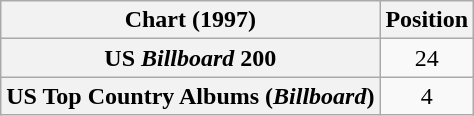<table class="wikitable sortable plainrowheaders" style="text-align:center">
<tr>
<th scope="col">Chart (1997)</th>
<th scope="col">Position</th>
</tr>
<tr>
<th scope="row">US <em>Billboard</em> 200</th>
<td>24</td>
</tr>
<tr>
<th scope="row">US Top Country Albums (<em>Billboard</em>)</th>
<td>4</td>
</tr>
</table>
